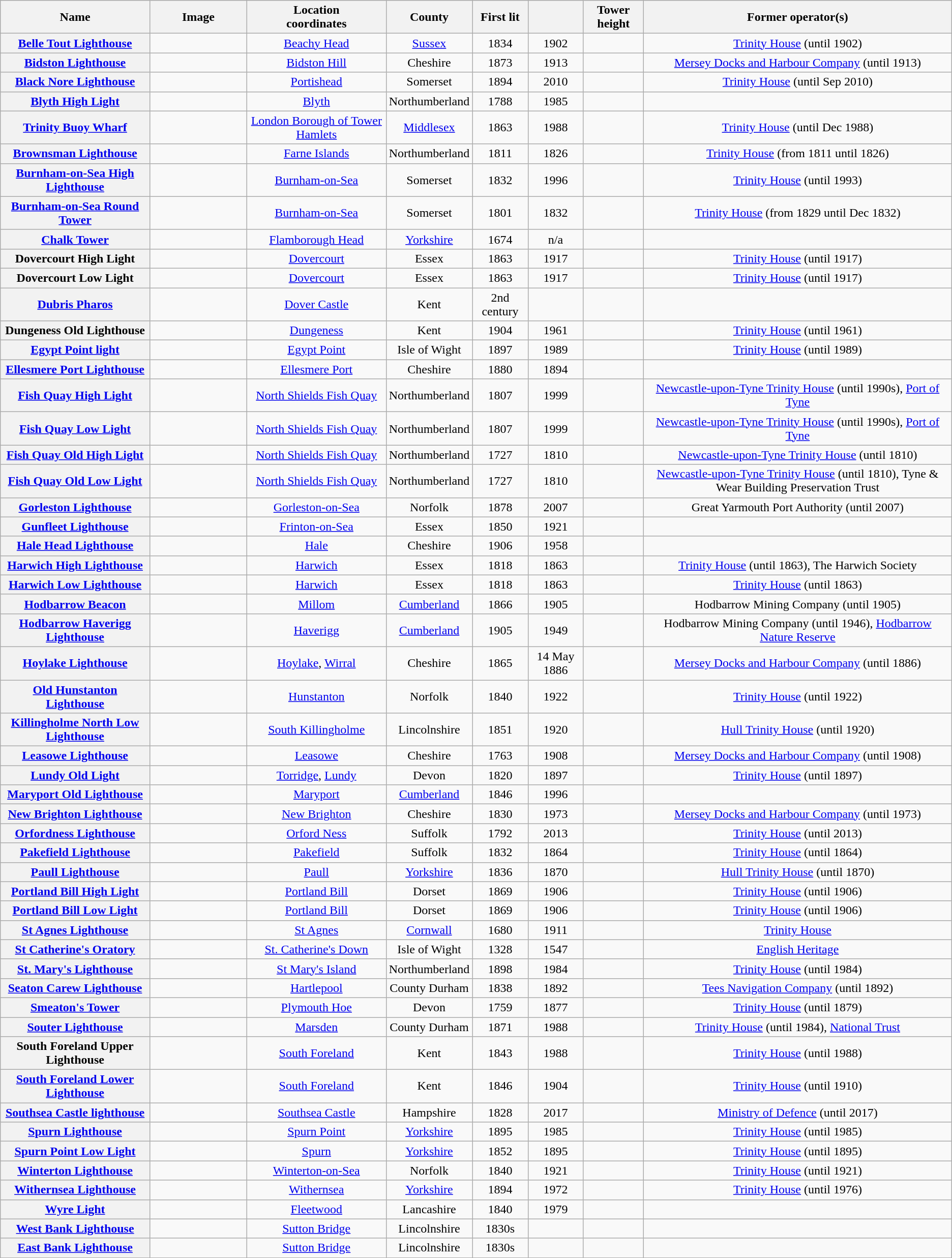<table class="wikitable sortable" style="text-align:center">
<tr bgcolor="#dfdfdf">
<th>Name</th>
<th class="unsortable" align="center" width="120px">Image</th>
<th>Location <br> coordinates</th>
<th>County</th>
<th data-sort-type="number">First lit</th>
<th data-sort-type="number"></th>
<th data-sort-type="number">Tower height</th>
<th>Former operator(s)</th>
</tr>
<tr>
<th scope='row'><a href='#'>Belle Tout Lighthouse</a></th>
<td style="text-align:center;"></td>
<td style="text-align:center;"><a href='#'>Beachy Head</a><br><span></span></td>
<td style="text-align:center;"><a href='#'>Sussex</a></td>
<td style="text-align:center;">1834</td>
<td style="text-align:center;">1902</td>
<td style="text-align:center;"></td>
<td style="text-align:center;"><a href='#'>Trinity House</a><span> (until 1902)</span></td>
</tr>
<tr>
<th scope='row'><a href='#'>Bidston Lighthouse</a></th>
<td style="text-align:center;"></td>
<td style="text-align:center;"><a href='#'>Bidston Hill</a><br><span></span></td>
<td style="text-align:center;">Cheshire</td>
<td style="text-align:center;">1873</td>
<td style="text-align:center;">1913</td>
<td style="text-align:center;"></td>
<td style="text-align:center;"><a href='#'>Mersey Docks and Harbour Company</a><span> (until 1913)</span></td>
</tr>
<tr>
<th scope='row'><a href='#'>Black Nore Lighthouse</a></th>
<td style="text-align:center;"></td>
<td style="text-align:center;"><a href='#'>Portishead</a><br><span></span></td>
<td style="text-align:center;">Somerset</td>
<td style="text-align:center;">1894</td>
<td style="text-align:center;">2010</td>
<td style="text-align:center;"></td>
<td style="text-align:center;"><a href='#'>Trinity House</a><span> (until Sep 2010)</span></td>
</tr>
<tr>
<th scope='row'><a href='#'>Blyth High Light</a></th>
<td style="text-align:center;"></td>
<td style="text-align:center;"><a href='#'>Blyth</a><br><span></span></td>
<td style="text-align:center;">Northumberland</td>
<td style="text-align:center;">1788</td>
<td style="text-align:center;">1985</td>
<td style="text-align:center;"></td>
<td style="text-align:center;"></td>
</tr>
<tr>
<th scope='row'><a href='#'>Trinity Buoy Wharf</a></th>
<td style="text-align:center;"></td>
<td style="text-align:center;"><a href='#'>London Borough of Tower Hamlets</a><br><span></span></td>
<td style="text-align:center;"><a href='#'>Middlesex</a></td>
<td style="text-align:center;">1863</td>
<td style="text-align:center;">1988</td>
<td style="text-align:center;"></td>
<td style="text-align:center;"><a href='#'>Trinity House</a><span> (until Dec 1988)</span></td>
</tr>
<tr>
<th scope='row'><a href='#'>Brownsman Lighthouse</a></th>
<td style="text-align:center;"></td>
<td style="text-align:center;"><a href='#'>Farne Islands</a><br><span></span></td>
<td style="text-align:center;">Northumberland</td>
<td style="text-align:center;">1811</td>
<td style="text-align:center;">1826</td>
<td style="text-align:center;"></td>
<td style="text-align:center;"><a href='#'>Trinity House</a><span> (from 1811 until 1826)</span></td>
</tr>
<tr>
<th scope='row'><a href='#'>Burnham-on-Sea High Lighthouse</a></th>
<td style="text-align:center;"></td>
<td style="text-align:center;"><a href='#'>Burnham-on-Sea</a><br><span></span></td>
<td style="text-align:center;">Somerset</td>
<td style="text-align:center;">1832</td>
<td style="text-align:center;">1996</td>
<td style="text-align:center;"></td>
<td style="text-align:center;"><a href='#'>Trinity House</a><span> (until 1993)</span></td>
</tr>
<tr>
<th scope='row'><a href='#'>Burnham-on-Sea Round Tower</a></th>
<td style="text-align:center;"></td>
<td style="text-align:center;"><a href='#'>Burnham-on-Sea</a><br><span></span></td>
<td style="text-align:center;">Somerset</td>
<td style="text-align:center;">1801</td>
<td style="text-align:center;">1832</td>
<td style="text-align:center;"></td>
<td style="text-align:center;"><a href='#'>Trinity House</a><span> (from 1829 until Dec 1832)</span></td>
</tr>
<tr>
<th scope='row'><a href='#'>Chalk Tower</a></th>
<td style="text-align:center;"></td>
<td style="text-align:center;"><a href='#'>Flamborough Head</a><br><span></span></td>
<td style="text-align:center;"><a href='#'>Yorkshire</a></td>
<td style="text-align:center;">1674<td>n/a</td>
<td style="text-align:center;"></td>
<td style="text-align:center;"></td>
</tr>
<tr>
<th scope='row'>Dovercourt High Light</th>
<td style="text-align:center;"></td>
<td style="text-align:center;"><a href='#'>Dovercourt</a><br><span></span></td>
<td style="text-align:center;">Essex</td>
<td style="text-align:center;">1863</td>
<td style="text-align:center;">1917</td>
<td style="text-align:center;"></td>
<td style="text-align:center;"><a href='#'>Trinity House</a><span> (until 1917)</span></td>
</tr>
<tr>
<th scope='row'>Dovercourt Low Light</th>
<td style="text-align:center;"></td>
<td style="text-align:center;"><a href='#'>Dovercourt</a><br><span></span></td>
<td style="text-align:center;">Essex</td>
<td style="text-align:center;">1863</td>
<td style="text-align:center;">1917</td>
<td style="text-align:center;"></td>
<td style="text-align:center;"><a href='#'>Trinity House</a><span> (until 1917)</span></td>
</tr>
<tr>
<th scope='row'><a href='#'>Dubris Pharos</a></th>
<td style="text-align:center;"></td>
<td style="text-align:center;"><a href='#'>Dover Castle</a><br><span></span></td>
<td style="text-align:center;">Kent</td>
<td style="text-align:center;">2nd century</td>
<td style="text-align:center;"></td>
<td style="text-align:center;"></td>
<td style="text-align:center;"></td>
</tr>
<tr>
<th scope='row'>Dungeness Old Lighthouse</th>
<td style="text-align:center;"></td>
<td style="text-align:center;"><a href='#'>Dungeness</a><br><span></span></td>
<td style="text-align:center;">Kent</td>
<td style="text-align:center;">1904</td>
<td style="text-align:center;">1961</td>
<td style="text-align:center;"></td>
<td style="text-align:center;"><a href='#'>Trinity House</a><span> (until 1961)</span></td>
</tr>
<tr>
<th scope='row'><a href='#'>Egypt Point light</a></th>
<td style="text-align:center;"></td>
<td style="text-align:center;"><a href='#'>Egypt Point</a><br><span></span></td>
<td style="text-align:center;">Isle of Wight</td>
<td style="text-align:center;">1897</td>
<td style="text-align:center;">1989</td>
<td style="text-align:center;"></td>
<td style="text-align:center;"><a href='#'>Trinity House</a><span> (until 1989)</span></td>
</tr>
<tr>
<th scope='row'><a href='#'>Ellesmere Port Lighthouse</a></th>
<td style="text-align:center;"></td>
<td style="text-align:center;"><a href='#'>Ellesmere Port</a><br><span></span></td>
<td style="text-align:center;">Cheshire</td>
<td style="text-align:center;">1880</td>
<td style="text-align:center;">1894</td>
<td style="text-align:center;"></td>
<td style="text-align:center;"></td>
</tr>
<tr>
<th scope='row'><a href='#'>Fish Quay High Light</a></th>
<td style="text-align:center;"></td>
<td style="text-align:center;"><a href='#'>North Shields Fish Quay</a><br><span></span></td>
<td style="text-align:center;">Northumberland</td>
<td style="text-align:center;">1807</td>
<td style="text-align:center;">1999</td>
<td style="text-align:center;"></td>
<td style="text-align:center;"><a href='#'>Newcastle-upon-Tyne Trinity House</a><span> (until 1990s)</span>, <a href='#'>Port of Tyne</a></td>
</tr>
<tr>
<th scope='row'><a href='#'>Fish Quay Low Light</a></th>
<td style="text-align:center;"></td>
<td style="text-align:center;"><a href='#'>North Shields Fish Quay</a><br><span></span></td>
<td style="text-align:center;">Northumberland</td>
<td style="text-align:center;">1807</td>
<td style="text-align:center;">1999</td>
<td style="text-align:center;"></td>
<td style="text-align:center;"><a href='#'>Newcastle-upon-Tyne Trinity House</a><span> (until 1990s)</span>, <a href='#'>Port of Tyne</a></td>
</tr>
<tr>
<th scope='row'><a href='#'>Fish Quay Old High Light</a></th>
<td style="text-align:center;"></td>
<td style="text-align:center;"><a href='#'>North Shields Fish Quay</a><br><span></span></td>
<td style="text-align:center;">Northumberland</td>
<td style="text-align:center;">1727</td>
<td style="text-align:center;">1810</td>
<td style="text-align:center;"></td>
<td style="text-align:center;"><a href='#'>Newcastle-upon-Tyne Trinity House</a><span> (until 1810)</span></td>
</tr>
<tr>
<th scope='row'><a href='#'>Fish Quay Old Low Light</a></th>
<td style="text-align:center;"></td>
<td style="text-align:center;"><a href='#'>North Shields Fish Quay</a><br><span></span></td>
<td style="text-align:center;">Northumberland</td>
<td style="text-align:center;">1727</td>
<td style="text-align:center;">1810</td>
<td style="text-align:center;"></td>
<td style="text-align:center;"><a href='#'>Newcastle-upon-Tyne Trinity House</a><span> (until 1810)</span>, Tyne & Wear Building Preservation Trust</td>
</tr>
<tr>
<th scope='row'><a href='#'>Gorleston Lighthouse</a></th>
<td style="text-align:center;"></td>
<td style="text-align:center;"><a href='#'>Gorleston-on-Sea</a><br><span></span></td>
<td style="text-align:center;">Norfolk</td>
<td style="text-align:center;">1878</td>
<td style="text-align:center;">2007</td>
<td style="text-align:center;"></td>
<td style="text-align:center;">Great Yarmouth Port Authority<span> (until 2007)</span></td>
</tr>
<tr>
<th scope='row'><a href='#'>Gunfleet Lighthouse</a></th>
<td style="text-align:center;"></td>
<td style="text-align:center;"><a href='#'>Frinton-on-Sea</a><br><span></span></td>
<td style="text-align:center;">Essex</td>
<td style="text-align:center;">1850</td>
<td style="text-align:center;">1921</td>
<td style="text-align:center;"></td>
<td style="text-align:center;"></td>
</tr>
<tr>
<th scope='row'><a href='#'>Hale Head Lighthouse</a></th>
<td style="text-align:center;"></td>
<td style="text-align:center;"><a href='#'>Hale</a><br><span></span></td>
<td style="text-align:center;">Cheshire</td>
<td style="text-align:center;">1906</td>
<td style="text-align:center;">1958</td>
<td style="text-align:center;"></td>
<td style="text-align:center;"></td>
</tr>
<tr>
<th scope='row'><a href='#'>Harwich High Lighthouse</a></th>
<td style="text-align:center;"></td>
<td style="text-align:center;"><a href='#'>Harwich</a><br><span></span></td>
<td style="text-align:center;">Essex</td>
<td style="text-align:center;">1818</td>
<td style="text-align:center;">1863</td>
<td style="text-align:center;"></td>
<td style="text-align:center;"><a href='#'>Trinity House</a><span> (until 1863)</span>, The Harwich Society</td>
</tr>
<tr>
<th scope='row'><a href='#'>Harwich Low Lighthouse</a></th>
<td style="text-align:center;"></td>
<td style="text-align:center;"><a href='#'>Harwich</a><br><span></span></td>
<td style="text-align:center;">Essex</td>
<td style="text-align:center;">1818</td>
<td style="text-align:center;">1863</td>
<td style="text-align:center;"></td>
<td style="text-align:center;"><a href='#'>Trinity House</a><span> (until 1863)</span></td>
</tr>
<tr>
<th scope='row'><a href='#'>Hodbarrow Beacon</a></th>
<td style="text-align:center;"></td>
<td style="text-align:center;"><a href='#'>Millom</a><br><span></span></td>
<td style="text-align:center;"><a href='#'>Cumberland</a></td>
<td style="text-align:center;">1866</td>
<td style="text-align:center;">1905</td>
<td style="text-align:center;"></td>
<td style="text-align:center;">Hodbarrow Mining Company<span> (until 1905)</span></td>
</tr>
<tr>
<th scope='row'><a href='#'>Hodbarrow Haverigg Lighthouse</a></th>
<td style="text-align:center;"></td>
<td style="text-align:center;"><a href='#'>Haverigg</a><br><span></span></td>
<td style="text-align:center;"><a href='#'>Cumberland</a></td>
<td style="text-align:center;">1905</td>
<td style="text-align:center;">1949</td>
<td style="text-align:center;"></td>
<td style="text-align:center;">Hodbarrow Mining Company<span> (until 1946)</span>, <a href='#'>Hodbarrow Nature Reserve</a></td>
</tr>
<tr>
<th scope='row'><a href='#'>Hoylake Lighthouse</a></th>
<td style="text-align:center;"></td>
<td style="text-align:center;"><a href='#'>Hoylake</a>, <a href='#'>Wirral</a><br><span></span></td>
<td style="text-align:center;">Cheshire</td>
<td style="text-align:center;">1865</td>
<td style="text-align:center;">14 May 1886</td>
<td style="text-align:center;"></td>
<td style="text-align:center;"><a href='#'>Mersey Docks and Harbour Company</a><span> (until 1886)</span></td>
</tr>
<tr>
<th scope='row'><a href='#'>Old Hunstanton Lighthouse</a></th>
<td style="text-align:center;"></td>
<td style="text-align:center;"><a href='#'>Hunstanton</a><br><span></span></td>
<td style="text-align:center;">Norfolk</td>
<td style="text-align:center;">1840</td>
<td style="text-align:center;">1922</td>
<td style="text-align:center;"></td>
<td style="text-align:center;"><a href='#'>Trinity House</a><span> (until 1922)</span></td>
</tr>
<tr>
<th scope='row'><a href='#'>Killingholme North Low Lighthouse</a></th>
<td style="text-align:center;"></td>
<td style="text-align:center;"><a href='#'>South Killingholme</a><br><span></span></td>
<td style="text-align:center;">Lincolnshire</td>
<td style="text-align:center;">1851</td>
<td style="text-align:center;">1920</td>
<td style="text-align:center;"></td>
<td style="text-align:center;"><a href='#'>Hull Trinity House</a><span> (until 1920)</span></td>
</tr>
<tr>
<th scope='row'><a href='#'>Leasowe Lighthouse</a></th>
<td style="text-align:center;"></td>
<td style="text-align:center;"><a href='#'>Leasowe</a><br><span></span></td>
<td style="text-align:center;">Cheshire</td>
<td style="text-align:center;">1763</td>
<td style="text-align:center;">1908</td>
<td style="text-align:center;"></td>
<td style="text-align:center;"><a href='#'>Mersey Docks and Harbour Company</a><span> (until 1908)</span></td>
</tr>
<tr>
<th scope='row'><a href='#'>Lundy Old Light</a></th>
<td style="text-align:center;"></td>
<td style="text-align:center;"><a href='#'>Torridge</a>, <a href='#'>Lundy</a><br><span></span></td>
<td style="text-align:center;">Devon</td>
<td style="text-align:center;">1820</td>
<td style="text-align:center;">1897</td>
<td style="text-align:center;"></td>
<td style="text-align:center;"><a href='#'>Trinity House</a><span> (until 1897)</span></td>
</tr>
<tr>
<th scope='row'><a href='#'>Maryport Old Lighthouse</a></th>
<td style="text-align:center;"></td>
<td style="text-align:center;"><a href='#'>Maryport</a><br><span></span></td>
<td style="text-align:center;"><a href='#'>Cumberland</a></td>
<td style="text-align:center;">1846</td>
<td style="text-align:center;">1996</td>
<td style="text-align:center;"></td>
<td style="text-align:center;"></td>
</tr>
<tr>
<th scope='row'><a href='#'>New Brighton Lighthouse</a></th>
<td style="text-align:center;"></td>
<td style="text-align:center;"><a href='#'>New Brighton</a><br><span></span></td>
<td style="text-align:center;">Cheshire</td>
<td style="text-align:center;">1830</td>
<td style="text-align:center;">1973</td>
<td style="text-align:center;"></td>
<td style="text-align:center;"><a href='#'>Mersey Docks and Harbour Company</a><span> (until 1973)</span></td>
</tr>
<tr>
<th scope='row'><a href='#'>Orfordness Lighthouse</a></th>
<td style="text-align:center;"></td>
<td style="text-align:center;"><a href='#'>Orford Ness</a><br><span></span></td>
<td style="text-align:center;">Suffolk</td>
<td style="text-align:center;">1792</td>
<td style="text-align:center;">2013</td>
<td style="text-align:center;"></td>
<td style="text-align:center;"><a href='#'>Trinity House</a><span> (until 2013)</span></td>
</tr>
<tr>
<th scope='row'><a href='#'>Pakefield Lighthouse</a></th>
<td style="text-align:center;"></td>
<td style="text-align:center;"><a href='#'>Pakefield</a><br><span></span></td>
<td style="text-align:center;">Suffolk</td>
<td style="text-align:center;">1832</td>
<td style="text-align:center;">1864</td>
<td style="text-align:center;"></td>
<td style="text-align:center;"><a href='#'>Trinity House</a><span> (until 1864)</span></td>
</tr>
<tr>
<th scope='row'><a href='#'>Paull Lighthouse</a></th>
<td style="text-align:center;"></td>
<td style="text-align:center;"><a href='#'>Paull</a><br><span></span></td>
<td style="text-align:center;"><a href='#'>Yorkshire</a></td>
<td style="text-align:center;">1836</td>
<td style="text-align:center;">1870</td>
<td style="text-align:center;"></td>
<td style="text-align:center;"><a href='#'>Hull Trinity House</a><span> (until 1870)</span></td>
</tr>
<tr>
<th scope='row'><a href='#'>Portland Bill High Light</a></th>
<td style="text-align:center;"></td>
<td style="text-align:center;"><a href='#'>Portland Bill</a><br><span></span></td>
<td style="text-align:center;">Dorset</td>
<td style="text-align:center;">1869</td>
<td style="text-align:center;">1906</td>
<td style="text-align:center;"></td>
<td style="text-align:center;"><a href='#'>Trinity House</a><span> (until 1906)</span></td>
</tr>
<tr>
<th scope='row'><a href='#'>Portland Bill Low Light</a></th>
<td style="text-align:center;"></td>
<td style="text-align:center;"><a href='#'>Portland Bill</a><br><span></span></td>
<td style="text-align:center;">Dorset</td>
<td style="text-align:center;">1869</td>
<td style="text-align:center;">1906</td>
<td style="text-align:center;"></td>
<td style="text-align:center;"><a href='#'>Trinity House</a><span> (until 1906)</span></td>
</tr>
<tr>
<th scope='row'><a href='#'>St Agnes Lighthouse</a></th>
<td style="text-align:center;"></td>
<td style="text-align:center;"><a href='#'>St Agnes</a><br><span></span></td>
<td style="text-align:center;"><a href='#'>Cornwall</a></td>
<td style="text-align:center;">1680</td>
<td style="text-align:center;">1911</td>
<td style="text-align:center;"></td>
<td style="text-align:center;"><a href='#'>Trinity House</a></td>
</tr>
<tr>
<th scope='row'><a href='#'>St Catherine's Oratory</a></th>
<td style="text-align:center;"></td>
<td style="text-align:center;"><a href='#'>St. Catherine's Down</a><br><span></span></td>
<td style="text-align:center;">Isle of Wight</td>
<td style="text-align:center;">1328</td>
<td style="text-align:center;">1547</td>
<td style="text-align:center;"></td>
<td style="text-align:center;"><a href='#'>English Heritage</a></td>
</tr>
<tr>
<th scope='row'><a href='#'>St. Mary's Lighthouse</a></th>
<td style="text-align:center;"></td>
<td style="text-align:center;"><a href='#'>St Mary's Island</a><br><span></span></td>
<td style="text-align:center;">Northumberland</td>
<td style="text-align:center;">1898</td>
<td style="text-align:center;">1984</td>
<td style="text-align:center;"></td>
<td style="text-align:center;"><a href='#'>Trinity House</a><span> (until 1984)</span></td>
</tr>
<tr>
<th scope='row'><a href='#'>Seaton Carew Lighthouse</a></th>
<td style="text-align:center;"></td>
<td style="text-align:center;"><a href='#'>Hartlepool</a><br><span></span></td>
<td style="text-align:center;">County Durham</td>
<td style="text-align:center;">1838</td>
<td style="text-align:center;">1892</td>
<td style="text-align:center;"></td>
<td style="text-align:center;"><a href='#'>Tees Navigation Company</a><span> (until 1892)</span></td>
</tr>
<tr>
<th scope='row'><a href='#'>Smeaton's Tower</a></th>
<td style="text-align:center;"></td>
<td style="text-align:center;"><a href='#'>Plymouth Hoe</a><br><span></span></td>
<td style="text-align:center;">Devon</td>
<td style="text-align:center;">1759</td>
<td style="text-align:center;">1877</td>
<td style="text-align:center;"></td>
<td style="text-align:center;"><a href='#'>Trinity House</a><span> (until 1879)</span></td>
</tr>
<tr>
<th scope='row'><a href='#'>Souter Lighthouse</a></th>
<td style="text-align:center;"></td>
<td style="text-align:center;"><a href='#'>Marsden</a><br><span></span></td>
<td style="text-align:center;">County Durham</td>
<td style="text-align:center;">1871</td>
<td style="text-align:center;">1988</td>
<td style="text-align:center;"></td>
<td style="text-align:center;"><a href='#'>Trinity House</a><span> (until 1984)</span>, <a href='#'>National Trust</a></td>
</tr>
<tr>
<th scope='row'>South Foreland Upper Lighthouse</th>
<td style="text-align:center;"></td>
<td style="text-align:center;"><a href='#'>South Foreland</a><br><span></span></td>
<td style="text-align:center;">Kent</td>
<td style="text-align:center;">1843</td>
<td style="text-align:center;">1988</td>
<td style="text-align:center;"></td>
<td style="text-align:center;"><a href='#'>Trinity House</a><span> (until 1988)</span></td>
</tr>
<tr>
<th scope='row'><a href='#'>South Foreland Lower Lighthouse</a></th>
<td style="text-align:center;"></td>
<td style="text-align:center;"><a href='#'>South Foreland</a><br><span></span></td>
<td style="text-align:center;">Kent</td>
<td style="text-align:center;">1846</td>
<td style="text-align:center;">1904</td>
<td style="text-align:center;"></td>
<td style="text-align:center;"><a href='#'>Trinity House</a><span> (until 1910)</span></td>
</tr>
<tr>
<th scope='row'><a href='#'>Southsea Castle lighthouse</a></th>
<td style="text-align:center;"></td>
<td style="text-align:center;"><a href='#'>Southsea Castle</a><br><span></span></td>
<td style="text-align:center;">Hampshire</td>
<td style="text-align:center;">1828</td>
<td style="text-align:center;">2017</td>
<td style="text-align:center;"></td>
<td style="text-align:center;"><a href='#'>Ministry of Defence</a><span> (until 2017)</span></td>
</tr>
<tr>
<th scope='row'><a href='#'>Spurn Lighthouse</a></th>
<td style="text-align:center;"></td>
<td style="text-align:center;"><a href='#'>Spurn Point</a><br><span></span></td>
<td style="text-align:center;"><a href='#'>Yorkshire</a></td>
<td style="text-align:center;">1895</td>
<td style="text-align:center;">1985</td>
<td style="text-align:center;"></td>
<td style="text-align:center;"><a href='#'>Trinity House</a><span> (until 1985)</span></td>
</tr>
<tr>
<th scope='row'><a href='#'>Spurn Point Low Light</a></th>
<td style="text-align:center;"></td>
<td style="text-align:center;"><a href='#'>Spurn</a><br><span></span></td>
<td style="text-align:center;"><a href='#'>Yorkshire</a></td>
<td style="text-align:center;">1852</td>
<td style="text-align:center;">1895</td>
<td style="text-align:center;"></td>
<td style="text-align:center;"><a href='#'>Trinity House</a><span> (until 1895)</span></td>
</tr>
<tr>
<th scope='row'><a href='#'>Winterton Lighthouse</a></th>
<td style="text-align:center;"></td>
<td style="text-align:center;"><a href='#'>Winterton-on-Sea</a><br><span></span></td>
<td style="text-align:center;">Norfolk</td>
<td style="text-align:center;">1840</td>
<td style="text-align:center;">1921</td>
<td style="text-align:center;"></td>
<td style="text-align:center;"><a href='#'>Trinity House</a><span> (until 1921)</span></td>
</tr>
<tr>
<th scope='row'><a href='#'>Withernsea Lighthouse</a></th>
<td style="text-align:center;"></td>
<td style="text-align:center;"><a href='#'>Withernsea</a><br><span></span></td>
<td style="text-align:center;"><a href='#'>Yorkshire</a></td>
<td style="text-align:center;">1894</td>
<td style="text-align:center;">1972</td>
<td style="text-align:center;"></td>
<td style="text-align:center;"><a href='#'>Trinity House</a><span> (until 1976)</span></td>
</tr>
<tr>
<th scope='row'><a href='#'>Wyre Light</a></th>
<td style="text-align:center;"></td>
<td style="text-align:center;"><a href='#'>Fleetwood</a><br><span></span></td>
<td style="text-align:center;">Lancashire</td>
<td style="text-align:center;">1840</td>
<td style="text-align:center;">1979</td>
<td style="text-align:center;"></td>
<td style="text-align:center;"></td>
</tr>
<tr>
<th scope='row'><a href='#'>West Bank Lighthouse</a></th>
<td style="text-align:center;"></td>
<td style="text-align:center;"><a href='#'>Sutton Bridge</a><br><span></span></td>
<td style="text-align:center;">Lincolnshire</td>
<td style="text-align:center;">1830s</td>
<td style="text-align:center;"></td>
<td style="text-align:center;"></td>
<td style="text-align:center;"></td>
</tr>
<tr>
<th scope='row'><a href='#'>East Bank Lighthouse</a></th>
<td style="text-align:center;"></td>
<td style="text-align:center;"><a href='#'>Sutton Bridge</a><br><span></span></td>
<td style="text-align:center;">Lincolnshire</td>
<td style="text-align:center;">1830s</td>
<td style="text-align:center;"></td>
<td style="text-align:center;"></td>
<td style="text-align:center;"></td>
</tr>
</table>
